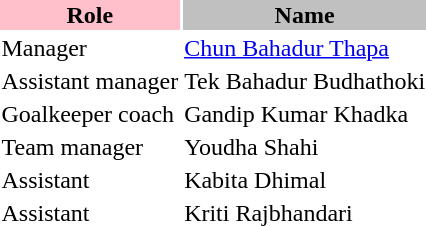<table class="toccolours">
<tr>
<th style="background:pink;">Role</th>
<th style="background:silver;">Name</th>
</tr>
<tr>
<td>Manager</td>
<td> <a href='#'>Chun Bahadur Thapa</a></td>
</tr>
<tr>
<td>Assistant manager</td>
<td> Tek Bahadur Budhathoki</td>
</tr>
<tr>
<td>Goalkeeper coach</td>
<td> Gandip Kumar Khadka</td>
</tr>
<tr>
<td>Team manager</td>
<td> Youdha Shahi</td>
</tr>
<tr>
<td>Assistant</td>
<td> Kabita Dhimal</td>
</tr>
<tr>
<td>Assistant</td>
<td> Kriti Rajbhandari</td>
</tr>
<tr>
</tr>
</table>
